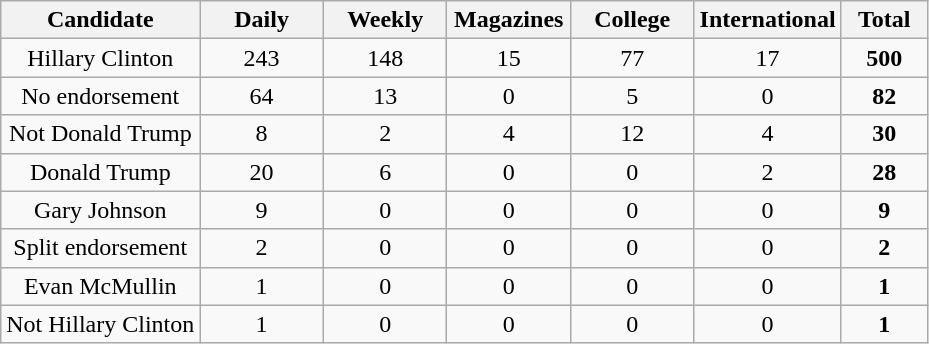<table class="wikitable sortable" style="text-align:center">
<tr>
<th>Candidate</th>
<th style="width:75px;">Daily</th>
<th style="width:75px;">Weekly</th>
<th style="width:75px;">Magazines</th>
<th style="width:75px;">College</th>
<th style="width:75px;">International</th>
<th style="width:50px;">Total</th>
</tr>
<tr>
<td data-sort-value="Clinton" >Hillary Clinton</td>
<td>243</td>
<td>148</td>
<td>15</td>
<td>77</td>
<td>17</td>
<td><strong>500</strong></td>
</tr>
<tr>
<td data-sort-value="zNo endorsement" >No endorsement</td>
<td>64</td>
<td>13</td>
<td>0</td>
<td>5</td>
<td>0</td>
<td><strong>82</strong></td>
</tr>
<tr>
<td>Not Donald Trump</td>
<td>8</td>
<td>2</td>
<td>4</td>
<td>12</td>
<td>4</td>
<td><strong>30</strong></td>
</tr>
<tr>
<td data-sort-value="Trump" >Donald Trump</td>
<td>20</td>
<td>6</td>
<td>0</td>
<td>0</td>
<td>2</td>
<td><strong>28</strong></td>
</tr>
<tr>
<td data-sort-value="Johnson" >Gary Johnson</td>
<td>9</td>
<td>0</td>
<td>0</td>
<td>0</td>
<td>0</td>
<td><strong>9</strong></td>
</tr>
<tr>
<td>Split endorsement</td>
<td>2</td>
<td>0</td>
<td>0</td>
<td>0</td>
<td>0</td>
<td><strong>2</strong></td>
</tr>
<tr>
<td>Evan McMullin</td>
<td>1</td>
<td>0</td>
<td>0</td>
<td>0</td>
<td>0</td>
<td><strong>1</strong></td>
</tr>
<tr>
<td>Not Hillary Clinton</td>
<td>1</td>
<td>0</td>
<td>0</td>
<td>0</td>
<td>0</td>
<td><strong>1</strong></td>
</tr>
</table>
